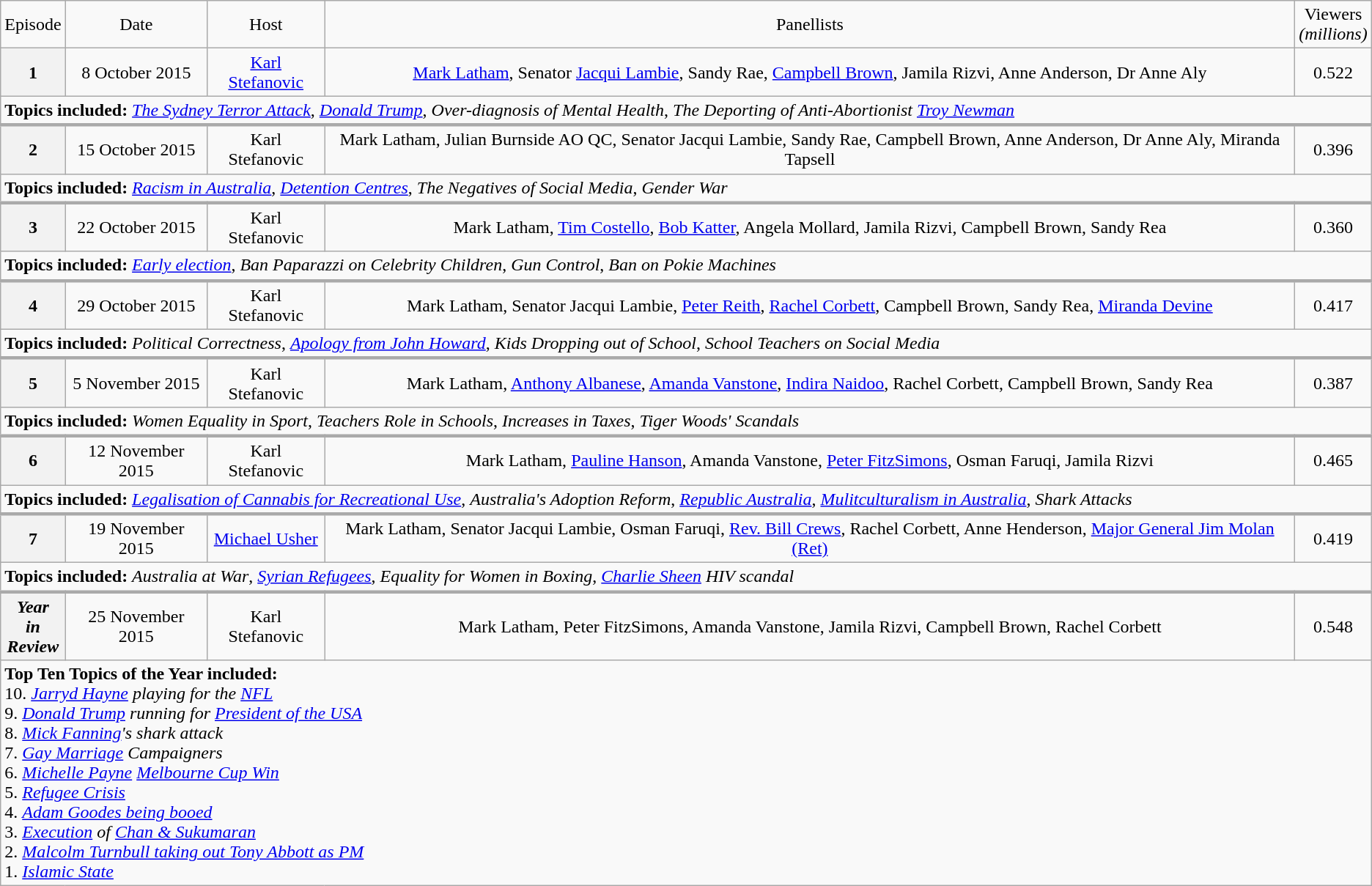<table class="wikitable plainrowheaders" style="text-align: center;">
<tr>
<td>Episode</td>
<td>Date</td>
<td>Host</td>
<td>Panellists</td>
<td>Viewers<br><em>(millions)</em></td>
</tr>
<tr>
<th>1</th>
<td>8 October 2015</td>
<td><a href='#'>Karl Stefanovic</a></td>
<td><a href='#'>Mark Latham</a>, Senator <a href='#'>Jacqui Lambie</a>, Sandy Rae, <a href='#'>Campbell Brown</a>, Jamila Rizvi, Anne Anderson, Dr Anne Aly</td>
<td>0.522</td>
</tr>
<tr>
<td style="text-align:left" colspan="6"><strong>Topics included:</strong> <em><a href='#'>The Sydney Terror Attack</a></em>, <em><a href='#'>Donald Trump</a></em>, <em>Over-diagnosis of Mental Health</em>, <em>The Deporting of Anti-Abortionist <a href='#'>Troy Newman</a></em></td>
</tr>
<tr style="border-top:3px solid #aaa;">
<th>2</th>
<td>15 October 2015</td>
<td>Karl Stefanovic</td>
<td>Mark Latham, Julian Burnside AO QC, Senator Jacqui Lambie, Sandy Rae, Campbell Brown, Anne Anderson, Dr Anne Aly, Miranda Tapsell</td>
<td>0.396</td>
</tr>
<tr>
<td style="text-align:left" colspan="6"><strong>Topics included:</strong> <em><a href='#'>Racism in Australia</a></em>, <a href='#'><em>Detention Centres</em></a>, <em>The Negatives of Social Media</em>, <em>Gender War</em></td>
</tr>
<tr style="border-top:3px solid #aaa;">
<th>3</th>
<td>22 October 2015</td>
<td>Karl Stefanovic</td>
<td>Mark Latham, <a href='#'>Tim Costello</a>, <a href='#'>Bob Katter</a>, Angela Mollard, Jamila Rizvi, Campbell Brown, Sandy Rea</td>
<td>0.360</td>
</tr>
<tr>
<td style="text-align:left" colspan="6"><strong>Topics included:</strong> <em><a href='#'>Early election</a></em>, <em>Ban Paparazzi on Celebrity Children</em>, <em>Gun Control</em>, <em>Ban on Pokie Machines</em></td>
</tr>
<tr style="border-top:3px solid #aaa;">
<th>4</th>
<td>29 October 2015</td>
<td>Karl Stefanovic</td>
<td>Mark Latham, Senator Jacqui Lambie, <a href='#'>Peter Reith</a>, <a href='#'>Rachel Corbett</a>, Campbell Brown, Sandy Rea, <a href='#'>Miranda Devine</a></td>
<td>0.417</td>
</tr>
<tr>
<td style="text-align:left" colspan="6"><strong>Topics included:</strong> <em>Political Correctness</em>, <em><a href='#'>Apology from John Howard</a></em>, <em>Kids Dropping out of School</em>, <em>School Teachers on Social Media</em></td>
</tr>
<tr style="border-top:3px solid #aaa;">
<th>5</th>
<td>5 November 2015</td>
<td>Karl Stefanovic</td>
<td>Mark Latham, <a href='#'>Anthony Albanese</a>, <a href='#'>Amanda Vanstone</a>, <a href='#'>Indira Naidoo</a>, Rachel Corbett, Campbell Brown, Sandy Rea</td>
<td>0.387</td>
</tr>
<tr>
<td style="text-align:left" colspan="6"><strong>Topics included:</strong> <em>Women Equality in Sport</em>, <em>Teachers Role in Schools</em>, <em>Increases in Taxes</em>, <em>Tiger Woods' Scandals</em></td>
</tr>
<tr style="border-top:3px solid #aaa;">
<th>6</th>
<td>12 November 2015</td>
<td>Karl Stefanovic</td>
<td>Mark Latham, <a href='#'>Pauline Hanson</a>, Amanda Vanstone, <a href='#'>Peter FitzSimons</a>, Osman Faruqi, Jamila Rizvi</td>
<td>0.465</td>
</tr>
<tr>
<td style="text-align:left" colspan="6"><strong>Topics included:</strong> <em><a href='#'>Legalisation of Cannabis for Recreational Use</a></em>, <em>Australia's Adoption Reform</em>, <em><a href='#'>Republic Australia</a></em>, <em><a href='#'>Mulitculturalism in Australia</a></em>, <em>Shark Attacks</em></td>
</tr>
<tr style="border-top:3px solid #aaa;">
<th>7</th>
<td>19 November 2015</td>
<td><a href='#'>Michael Usher</a></td>
<td>Mark Latham, Senator Jacqui Lambie, Osman Faruqi, <a href='#'>Rev. Bill Crews</a>, Rachel Corbett, Anne Henderson, <a href='#'>Major General Jim Molan (Ret)</a></td>
<td>0.419</td>
</tr>
<tr>
<td style="text-align:left" colspan="6"><strong>Topics included:</strong> <em>Australia at War</em>, <em><a href='#'>Syrian Refugees</a></em>, <em>Equality for Women in Boxing</em>, <em><a href='#'>Charlie Sheen</a> HIV scandal</em></td>
</tr>
<tr style="border-top:3px solid #aaa;">
<th> <em>Year<br>in<br>Review</em></th>
<td>25 November 2015</td>
<td>Karl Stefanovic</td>
<td>Mark Latham, Peter FitzSimons, Amanda Vanstone, Jamila Rizvi, Campbell Brown, Rachel Corbett</td>
<td>0.548</td>
</tr>
<tr>
<td style="text-align:left" colspan="6"><strong>Top Ten Topics of the Year included:</strong><br>10. <em><a href='#'>Jarryd Hayne</a> playing for the <a href='#'>NFL</a></em><br>9. <em><a href='#'>Donald Trump</a> running for <a href='#'>President of the USA</a></em><br>8. <em><a href='#'>Mick Fanning</a>'s shark attack</em><br>7. <em><a href='#'>Gay Marriage</a> Campaigners</em><br>6. <em><a href='#'>Michelle Payne</a> <a href='#'>Melbourne Cup Win</a></em><br>5. <em><a href='#'>Refugee Crisis</a></em><br>4. <em><a href='#'>Adam Goodes being booed</a></em><br>3. <em><a href='#'>Execution</a> of <a href='#'>Chan & Sukumaran</a></em><br>2. <em><a href='#'>Malcolm Turnbull taking out Tony Abbott as PM</a></em><br>1. <em><a href='#'>Islamic State</a></em></td>
</tr>
</table>
